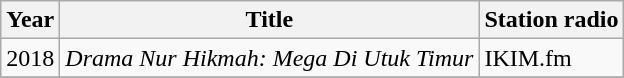<table class="wikitable">
<tr>
<th>Year</th>
<th>Title</th>
<th>Station radio</th>
</tr>
<tr>
<td>2018</td>
<td><em>Drama Nur Hikmah: Mega Di Utuk Timur</em></td>
<td>IKIM.fm</td>
</tr>
<tr>
</tr>
</table>
